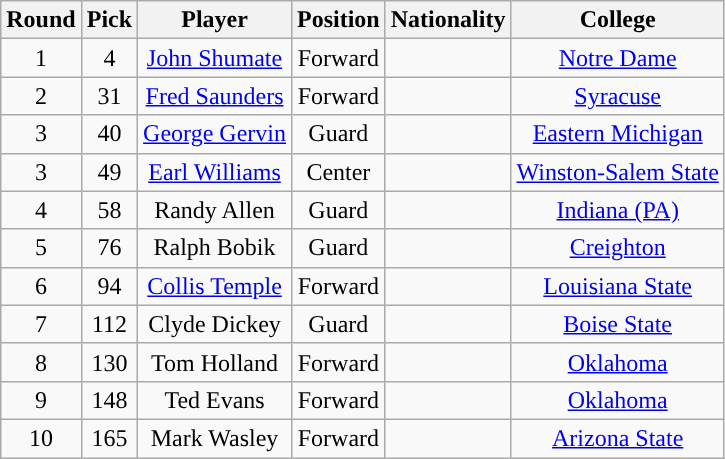<table class="wikitable sortable sortable">
<tr>
<th>Round</th>
<th>Pick</th>
<th>Player</th>
<th>Position</th>
<th>Nationality</th>
<th>College</th>
</tr>
<tr style="text-align: center">
<td>1</td>
<td>4</td>
<td><a href='#'>John Shumate</a></td>
<td>Forward</td>
<td></td>
<td><a href='#'>Notre Dame</a></td>
</tr>
<tr style="text-align: center">
<td>2</td>
<td>31</td>
<td><a href='#'>Fred Saunders</a></td>
<td>Forward</td>
<td></td>
<td><a href='#'>Syracuse</a></td>
</tr>
<tr style="text-align: center">
<td>3</td>
<td>40</td>
<td><a href='#'>George Gervin</a></td>
<td>Guard</td>
<td></td>
<td><a href='#'>Eastern Michigan</a></td>
</tr>
<tr style="text-align: center">
<td>3</td>
<td>49</td>
<td><a href='#'>Earl Williams</a></td>
<td>Center</td>
<td></td>
<td><a href='#'>Winston-Salem State</a></td>
</tr>
<tr style="text-align: center">
<td>4</td>
<td>58</td>
<td>Randy Allen</td>
<td>Guard</td>
<td></td>
<td><a href='#'>Indiana (PA)</a></td>
</tr>
<tr style="text-align: center">
<td>5</td>
<td>76</td>
<td>Ralph Bobik</td>
<td>Guard</td>
<td></td>
<td><a href='#'>Creighton</a></td>
</tr>
<tr style="text-align: center">
<td>6</td>
<td>94</td>
<td><a href='#'>Collis Temple</a></td>
<td>Forward</td>
<td></td>
<td><a href='#'>Louisiana State</a></td>
</tr>
<tr style="text-align: center">
<td>7</td>
<td>112</td>
<td>Clyde Dickey</td>
<td>Guard</td>
<td></td>
<td><a href='#'>Boise State</a></td>
</tr>
<tr style="text-align: center">
<td>8</td>
<td>130</td>
<td>Tom Holland</td>
<td>Forward</td>
<td></td>
<td><a href='#'>Oklahoma</a></td>
</tr>
<tr style="text-align: center">
<td>9</td>
<td>148</td>
<td>Ted Evans</td>
<td>Forward</td>
<td></td>
<td><a href='#'>Oklahoma</a></td>
</tr>
<tr style="text-align: center">
<td>10</td>
<td>165</td>
<td>Mark Wasley</td>
<td>Forward</td>
<td></td>
<td><a href='#'>Arizona State</a></td>
</tr>
</table>
